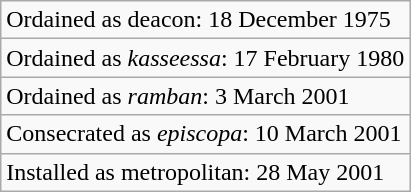<table class="wikitable">
<tr>
<td>Ordained as deacon:  18 December 1975</td>
</tr>
<tr>
<td>Ordained as <em>kasseessa</em>:  17 February 1980</td>
</tr>
<tr>
<td>Ordained as <em>ramban</em>:  3 March 2001</td>
</tr>
<tr>
<td>Consecrated as <em>episcopa</em>:  10 March 2001</td>
</tr>
<tr>
<td>Installed as metropolitan:  28 May 2001</td>
</tr>
</table>
